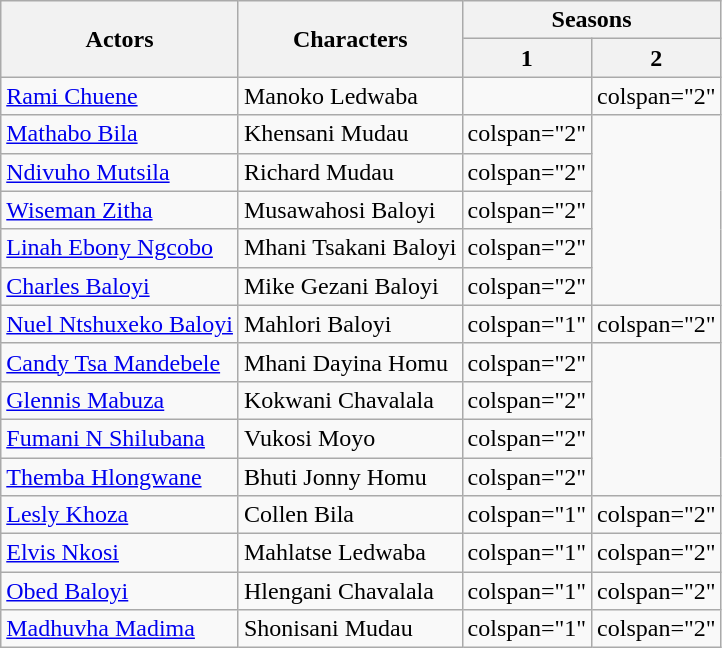<table class="wikitable">
<tr>
<th rowspan="2">Actors</th>
<th rowspan="2">Characters</th>
<th colspan="2">Seasons</th>
</tr>
<tr>
<th>1</th>
<th>2</th>
</tr>
<tr>
<td><a href='#'>Rami Chuene</a></td>
<td>Manoko Ledwaba</td>
<td></td>
<td>colspan="2"</td>
</tr>
<tr>
<td><a href='#'>Mathabo Bila</a></td>
<td>Khensani Mudau</td>
<td>colspan="2"</td>
</tr>
<tr>
<td><a href='#'>Ndivuho Mutsila</a></td>
<td>Richard Mudau</td>
<td>colspan="2"</td>
</tr>
<tr>
<td><a href='#'>Wiseman Zitha</a></td>
<td>Musawahosi Baloyi</td>
<td>colspan="2"</td>
</tr>
<tr>
<td><a href='#'>Linah Ebony Ngcobo</a></td>
<td>Mhani Tsakani Baloyi</td>
<td>colspan="2"</td>
</tr>
<tr>
<td><a href='#'>Charles Baloyi</a></td>
<td>Mike Gezani Baloyi</td>
<td>colspan="2"</td>
</tr>
<tr>
<td><a href='#'>Nuel Ntshuxeko Baloyi</a></td>
<td>Mahlori Baloyi</td>
<td>colspan="1"</td>
<td>colspan="2"</td>
</tr>
<tr>
<td><a href='#'>Candy Tsa Mandebele</a></td>
<td>Mhani Dayina Homu</td>
<td>colspan="2"</td>
</tr>
<tr>
<td><a href='#'>Glennis Mabuza</a></td>
<td>Kokwani Chavalala</td>
<td>colspan="2"</td>
</tr>
<tr>
<td><a href='#'>Fumani N Shilubana</a></td>
<td>Vukosi Moyo</td>
<td>colspan="2"</td>
</tr>
<tr>
<td><a href='#'>Themba Hlongwane</a></td>
<td>Bhuti Jonny Homu</td>
<td>colspan="2"</td>
</tr>
<tr>
<td><a href='#'>Lesly Khoza</a></td>
<td>Collen Bila</td>
<td>colspan="1"</td>
<td>colspan="2"</td>
</tr>
<tr>
<td><a href='#'>Elvis Nkosi</a></td>
<td>Mahlatse Ledwaba</td>
<td>colspan="1"</td>
<td>colspan="2"</td>
</tr>
<tr>
<td><a href='#'>Obed Baloyi</a></td>
<td>Hlengani Chavalala</td>
<td>colspan="1"</td>
<td>colspan="2"</td>
</tr>
<tr>
<td><a href='#'>Madhuvha Madima</a></td>
<td>Shonisani Mudau</td>
<td>colspan="1"</td>
<td>colspan="2"</td>
</tr>
</table>
